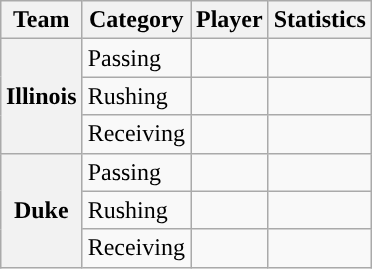<table class="wikitable" style="float:right">
<tr>
<th>Team</th>
<th>Category</th>
<th>Player</th>
<th>Statistics</th>
</tr>
<tr>
<th rowspan=3>Illinois</th>
<td>Passing</td>
<td></td>
<td></td>
</tr>
<tr>
<td>Rushing</td>
<td></td>
<td></td>
</tr>
<tr>
<td>Receiving</td>
<td></td>
<td></td>
</tr>
<tr>
<th rowspan=3>Duke</th>
<td>Passing</td>
<td></td>
<td></td>
</tr>
<tr>
<td>Rushing</td>
<td></td>
<td></td>
</tr>
<tr>
<td>Receiving</td>
<td></td>
<td></td>
</tr>
</table>
